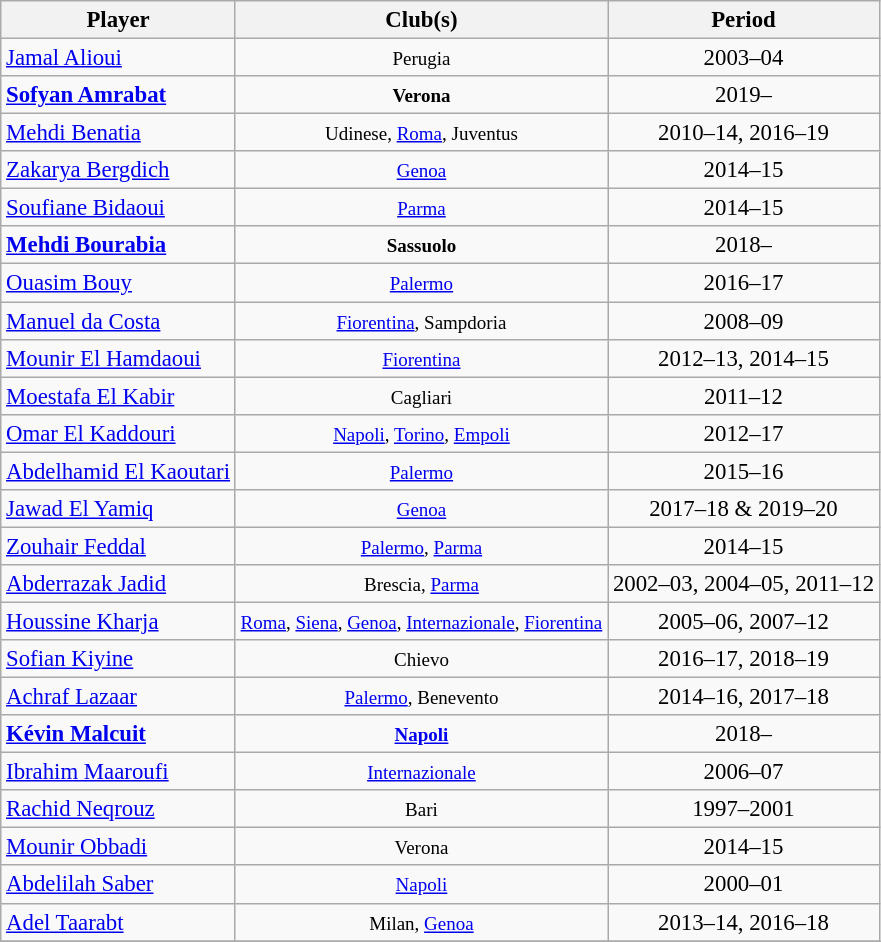<table class="wikitable collapsible collapsed" style="text-align:center;font-size:95%">
<tr>
<th scope="col">Player</th>
<th scope="col" class="unsortable">Club(s)</th>
<th scope="col">Period</th>
</tr>
<tr>
<td align="left"><a href='#'>Jamal Alioui</a></td>
<td><small> Perugia </small></td>
<td>2003–04</td>
</tr>
<tr>
<td align="left"><strong><a href='#'>Sofyan Amrabat</a></strong></td>
<td><small> <strong>Verona</strong> </small></td>
<td>2019–</td>
</tr>
<tr>
<td align="left"><a href='#'>Mehdi Benatia</a></td>
<td><small> Udinese, <a href='#'>Roma</a>, Juventus </small></td>
<td>2010–14, 2016–19</td>
</tr>
<tr>
<td align="left"><a href='#'>Zakarya Bergdich</a></td>
<td><small> <a href='#'>Genoa</a> </small></td>
<td>2014–15</td>
</tr>
<tr>
<td align="left"><a href='#'>Soufiane Bidaoui</a></td>
<td><small> <a href='#'>Parma</a> </small></td>
<td>2014–15</td>
</tr>
<tr>
<td align="left"><strong><a href='#'>Mehdi Bourabia</a></strong></td>
<td><small> <strong>Sassuolo</strong> </small></td>
<td>2018–</td>
</tr>
<tr>
<td align="left"><a href='#'>Ouasim Bouy</a></td>
<td><small> <a href='#'>Palermo</a> </small></td>
<td>2016–17</td>
</tr>
<tr>
<td align="left"><a href='#'>Manuel da Costa</a></td>
<td><small> <a href='#'>Fiorentina</a>, Sampdoria </small></td>
<td>2008–09</td>
</tr>
<tr>
<td align="left"><a href='#'>Mounir El Hamdaoui</a></td>
<td><small> <a href='#'>Fiorentina</a> </small></td>
<td>2012–13, 2014–15</td>
</tr>
<tr>
<td align="left"><a href='#'>Moestafa El Kabir</a></td>
<td><small> Cagliari </small></td>
<td>2011–12</td>
</tr>
<tr>
<td align="left"><a href='#'>Omar El Kaddouri</a></td>
<td><small> <a href='#'>Napoli</a>, <a href='#'>Torino</a>, <a href='#'>Empoli</a> </small></td>
<td>2012–17</td>
</tr>
<tr>
<td align="left"><a href='#'>Abdelhamid El Kaoutari</a></td>
<td><small> <a href='#'>Palermo</a> </small></td>
<td>2015–16</td>
</tr>
<tr>
<td align="left"><a href='#'>Jawad El Yamiq</a></td>
<td><small> <a href='#'>Genoa</a> </small></td>
<td>2017–18 & 2019–20</td>
</tr>
<tr>
<td align="left"><a href='#'>Zouhair Feddal</a></td>
<td><small> <a href='#'>Palermo</a>, <a href='#'>Parma</a> </small></td>
<td>2014–15</td>
</tr>
<tr>
<td align="left"><a href='#'>Abderrazak Jadid</a></td>
<td><small> Brescia, <a href='#'>Parma</a> </small></td>
<td>2002–03, 2004–05, 2011–12</td>
</tr>
<tr>
<td align="left"><a href='#'>Houssine Kharja</a></td>
<td><small> <a href='#'>Roma</a>, <a href='#'>Siena</a>, <a href='#'>Genoa</a>, <a href='#'>Internazionale</a>, <a href='#'>Fiorentina</a> </small></td>
<td>2005–06, 2007–12</td>
</tr>
<tr>
<td align="left"><a href='#'>Sofian Kiyine</a></td>
<td><small> Chievo </small></td>
<td>2016–17, 2018–19</td>
</tr>
<tr>
<td align="left"><a href='#'>Achraf Lazaar</a></td>
<td><small> <a href='#'>Palermo</a>, Benevento </small></td>
<td>2014–16, 2017–18</td>
</tr>
<tr>
<td align="left"><strong><a href='#'>Kévin Malcuit</a></strong></td>
<td><small> <strong><a href='#'>Napoli</a></strong> </small></td>
<td>2018–</td>
</tr>
<tr>
<td align="left"><a href='#'>Ibrahim Maaroufi</a></td>
<td><small> <a href='#'>Internazionale</a> </small></td>
<td>2006–07</td>
</tr>
<tr>
<td align="left"><a href='#'>Rachid Neqrouz</a></td>
<td><small> Bari </small></td>
<td>1997–2001</td>
</tr>
<tr>
<td align="left"><a href='#'>Mounir Obbadi</a></td>
<td><small> Verona </small></td>
<td>2014–15</td>
</tr>
<tr>
<td align="left"><a href='#'>Abdelilah Saber</a></td>
<td><small> <a href='#'>Napoli</a> </small></td>
<td>2000–01</td>
</tr>
<tr>
<td align="left"><a href='#'>Adel Taarabt</a></td>
<td><small> Milan, <a href='#'>Genoa</a> </small></td>
<td>2013–14, 2016–18</td>
</tr>
<tr>
</tr>
</table>
